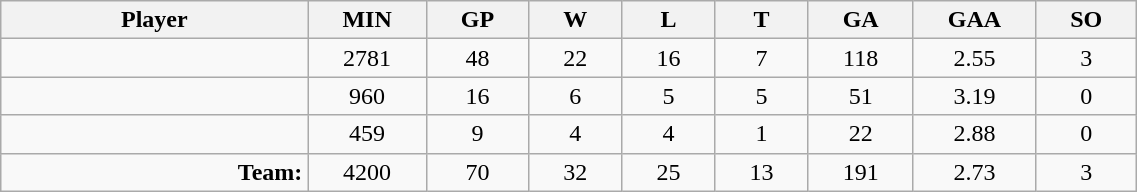<table class="wikitable sortable" width="60%">
<tr>
<th bgcolor="#DDDDFF" width="10%">Player</th>
<th width="3%" bgcolor="#DDDDFF" title="Minutes played">MIN</th>
<th width="3%" bgcolor="#DDDDFF" title="Games played in">GP</th>
<th width="3%" bgcolor="#DDDDFF" title="Wins">W</th>
<th width="3%" bgcolor="#DDDDFF"title="Losses">L</th>
<th width="3%" bgcolor="#DDDDFF" title="Ties">T</th>
<th width="3%" bgcolor="#DDDDFF" title="Goals against">GA</th>
<th width="3%" bgcolor="#DDDDFF" title="Goals against average">GAA</th>
<th width="3%" bgcolor="#DDDDFF"title="Shut-outs">SO</th>
</tr>
<tr align="center">
<td align="right"></td>
<td>2781</td>
<td>48</td>
<td>22</td>
<td>16</td>
<td>7</td>
<td>118</td>
<td>2.55</td>
<td>3</td>
</tr>
<tr align="center">
<td align="right"></td>
<td>960</td>
<td>16</td>
<td>6</td>
<td>5</td>
<td>5</td>
<td>51</td>
<td>3.19</td>
<td>0</td>
</tr>
<tr align="center">
<td align="right"></td>
<td>459</td>
<td>9</td>
<td>4</td>
<td>4</td>
<td>1</td>
<td>22</td>
<td>2.88</td>
<td>0</td>
</tr>
<tr align="center">
<td align="right"><strong>Team:</strong></td>
<td>4200</td>
<td>70</td>
<td>32</td>
<td>25</td>
<td>13</td>
<td>191</td>
<td>2.73</td>
<td>3</td>
</tr>
</table>
